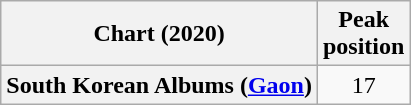<table class="wikitable plainrowheaders" style="text-align:center">
<tr>
<th scope="col">Chart (2020)</th>
<th scope="col">Peak<br>position</th>
</tr>
<tr>
<th scope="row">South Korean Albums (<a href='#'>Gaon</a>)</th>
<td>17</td>
</tr>
</table>
